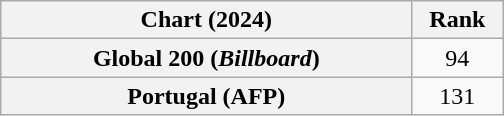<table class="wikitable plainrowheaders" style="text-align:center">
<tr>
<th style="width: 200pt;">Chart (2024)</th>
<th style="width: 40pt;">Rank</th>
</tr>
<tr>
<th scope="row">Global 200 (<em>Billboard</em>)</th>
<td>94</td>
</tr>
<tr>
<th scope="row">Portugal (AFP)</th>
<td>131</td>
</tr>
</table>
